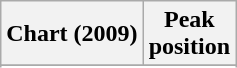<table class="wikitable sortable plainrowheaders" style="text-align:center">
<tr>
<th scope="col">Chart (2009)</th>
<th scope="col">Peak<br>position</th>
</tr>
<tr>
</tr>
<tr>
</tr>
<tr>
</tr>
<tr>
</tr>
<tr>
</tr>
<tr>
</tr>
<tr>
</tr>
<tr>
</tr>
<tr>
</tr>
<tr>
</tr>
<tr>
</tr>
<tr>
</tr>
<tr>
</tr>
<tr>
</tr>
<tr>
</tr>
<tr>
</tr>
<tr>
</tr>
<tr>
</tr>
</table>
